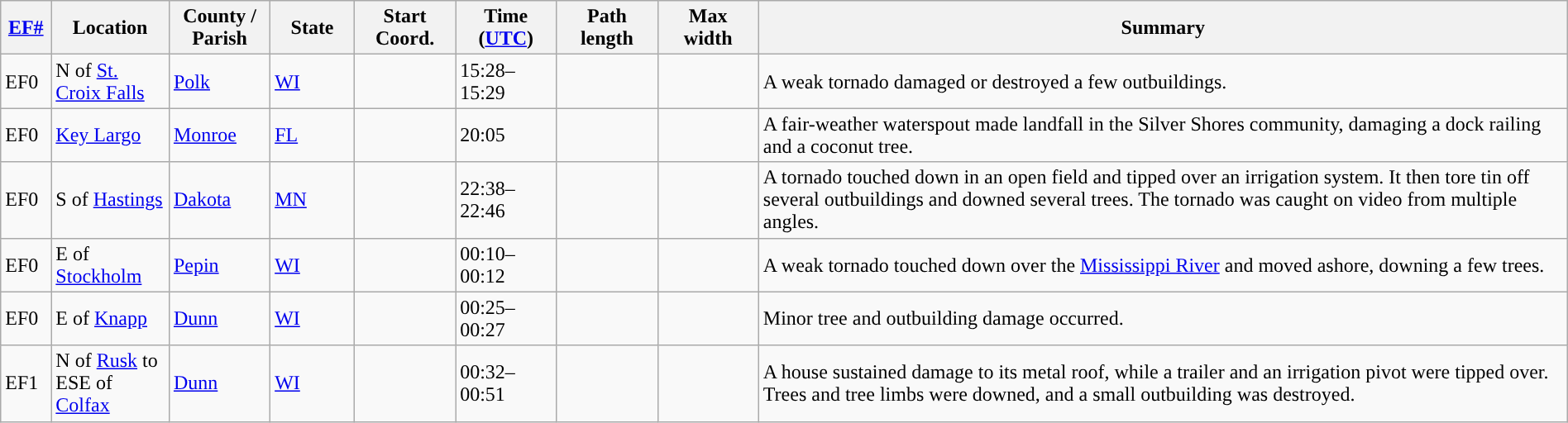<table class="wikitable sortable" style="width:100%;">
<tr>
<th scope="col"  style="width:3%; text-align:center;"><a href='#'>EF#</a></th>
<th scope="col"  style="width:7%; text-align:center;" class="unsortable">Location</th>
<th scope="col"  style="width:6%; text-align:center;" class="unsortable">County / Parish</th>
<th scope="col"  style="width:5%; text-align:center;">State</th>
<th scope="col"  style="width:6%; text-align:center;">Start Coord.</th>
<th scope="col"  style="width:6%; text-align:center;">Time (<a href='#'>UTC</a>)</th>
<th scope="col"  style="width:6%; text-align:center;">Path length</th>
<th scope="col"  style="width:6%; text-align:center;">Max width</th>
<th scope="col" class="unsortable" style="width:48%; text-align:center;">Summary</th>
</tr>
<tr>
<td>EF0</td>
<td>N of <a href='#'>St. Croix Falls</a></td>
<td><a href='#'>Polk</a></td>
<td><a href='#'>WI</a></td>
<td></td>
<td>15:28–15:29</td>
<td></td>
<td></td>
<td>A weak tornado damaged or destroyed a few outbuildings.</td>
</tr>
<tr>
<td>EF0</td>
<td><a href='#'>Key Largo</a></td>
<td><a href='#'>Monroe</a></td>
<td><a href='#'>FL</a></td>
<td></td>
<td>20:05</td>
<td></td>
<td></td>
<td>A fair-weather waterspout made landfall in the Silver Shores community, damaging a dock railing and a coconut tree.</td>
</tr>
<tr>
<td>EF0</td>
<td>S of <a href='#'>Hastings</a></td>
<td><a href='#'>Dakota</a></td>
<td><a href='#'>MN</a></td>
<td></td>
<td>22:38–22:46</td>
<td></td>
<td></td>
<td>A tornado touched down in an open field and tipped over an irrigation system. It then tore tin off several outbuildings and downed several trees. The tornado was caught on video from multiple angles.</td>
</tr>
<tr>
<td>EF0</td>
<td>E of <a href='#'>Stockholm</a></td>
<td><a href='#'>Pepin</a></td>
<td><a href='#'>WI</a></td>
<td></td>
<td>00:10–00:12</td>
<td></td>
<td></td>
<td>A weak tornado touched down over the <a href='#'>Mississippi River</a> and moved ashore, downing a few trees.</td>
</tr>
<tr>
<td>EF0</td>
<td>E of <a href='#'>Knapp</a></td>
<td><a href='#'>Dunn</a></td>
<td><a href='#'>WI</a></td>
<td></td>
<td>00:25–00:27</td>
<td></td>
<td></td>
<td>Minor tree and outbuilding damage occurred.</td>
</tr>
<tr>
<td>EF1</td>
<td>N of <a href='#'>Rusk</a> to ESE of <a href='#'>Colfax</a></td>
<td><a href='#'>Dunn</a></td>
<td><a href='#'>WI</a></td>
<td></td>
<td>00:32–00:51</td>
<td></td>
<td></td>
<td>A house sustained damage to its metal roof, while a trailer and an irrigation pivot were tipped over. Trees and tree limbs were downed, and a small outbuilding was destroyed.</td>
</tr>
</table>
